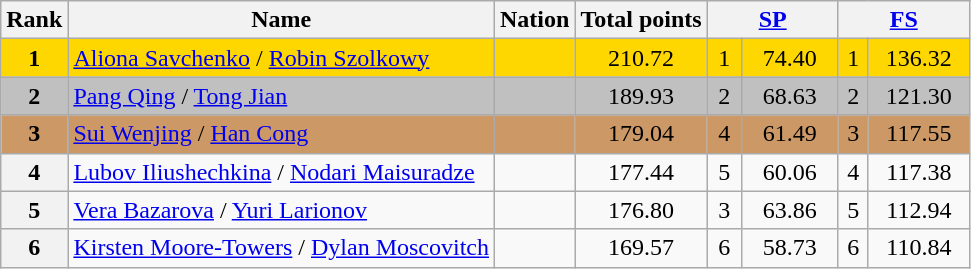<table class="wikitable sortable">
<tr>
<th>Rank</th>
<th>Name</th>
<th>Nation</th>
<th>Total points</th>
<th colspan="2" width="80px"><a href='#'>SP</a></th>
<th colspan="2" width="80px"><a href='#'>FS</a></th>
</tr>
<tr bgcolor="gold">
<td align="center"><strong>1</strong></td>
<td><a href='#'>Aliona Savchenko</a> / <a href='#'>Robin Szolkowy</a></td>
<td></td>
<td align="center">210.72</td>
<td align="center">1</td>
<td align="center">74.40</td>
<td align="center">1</td>
<td align="center">136.32</td>
</tr>
<tr bgcolor="silver">
<td align="center"><strong>2</strong></td>
<td><a href='#'>Pang Qing</a> / <a href='#'>Tong Jian</a></td>
<td></td>
<td align="center">189.93</td>
<td align="center">2</td>
<td align="center">68.63</td>
<td align="center">2</td>
<td align="center">121.30</td>
</tr>
<tr bgcolor="cc9966">
<td align="center"><strong>3</strong></td>
<td><a href='#'>Sui Wenjing</a> / <a href='#'>Han Cong</a></td>
<td></td>
<td align="center">179.04</td>
<td align="center">4</td>
<td align="center">61.49</td>
<td align="center">3</td>
<td align="center">117.55</td>
</tr>
<tr>
<th>4</th>
<td><a href='#'>Lubov Iliushechkina</a> / <a href='#'>Nodari Maisuradze</a></td>
<td></td>
<td align="center">177.44</td>
<td align="center">5</td>
<td align="center">60.06</td>
<td align="center">4</td>
<td align="center">117.38</td>
</tr>
<tr>
<th>5</th>
<td><a href='#'>Vera Bazarova</a> / <a href='#'>Yuri Larionov</a></td>
<td></td>
<td align="center">176.80</td>
<td align="center">3</td>
<td align="center">63.86</td>
<td align="center">5</td>
<td align="center">112.94</td>
</tr>
<tr>
<th>6</th>
<td><a href='#'>Kirsten Moore-Towers</a> / <a href='#'>Dylan Moscovitch</a></td>
<td></td>
<td align="center">169.57</td>
<td align="center">6</td>
<td align="center">58.73</td>
<td align="center">6</td>
<td align="center">110.84</td>
</tr>
</table>
